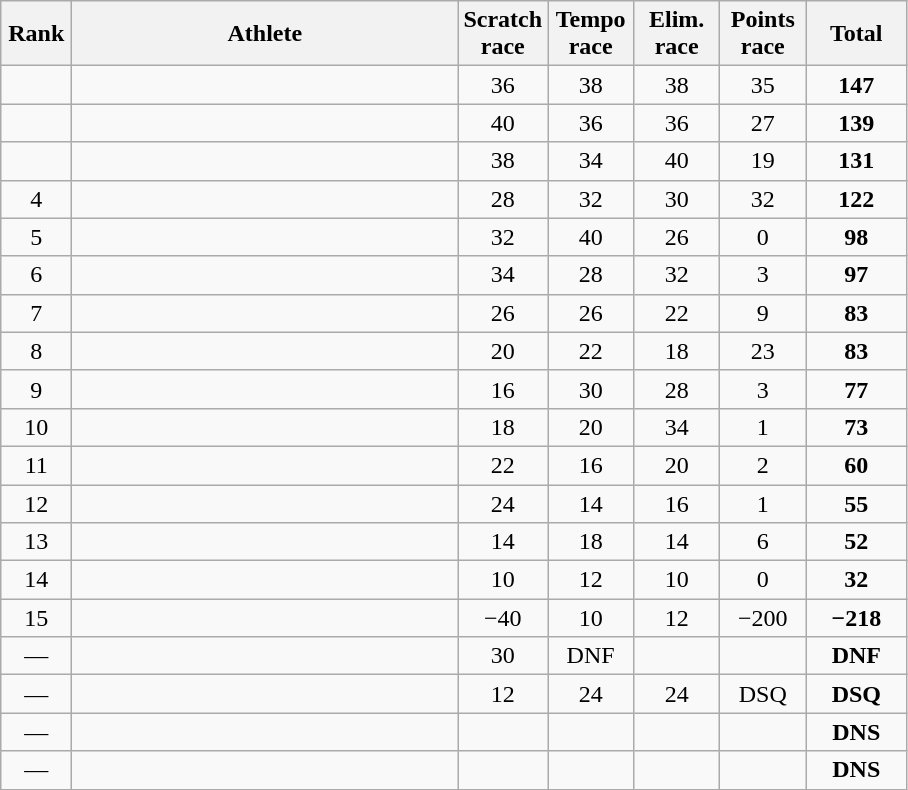<table class=wikitable style="text-align:center">
<tr>
<th width=40>Rank</th>
<th width=250>Athlete</th>
<th width=50>Scratch<br>race</th>
<th width=50>Tempo<br>race</th>
<th width=50>Elim.<br>race</th>
<th width=50>Points<br>race</th>
<th width=60>Total</th>
</tr>
<tr>
<td></td>
<td align=left></td>
<td>36</td>
<td>38</td>
<td>38</td>
<td>35</td>
<td><strong>147</strong></td>
</tr>
<tr>
<td></td>
<td align=left></td>
<td>40</td>
<td>36</td>
<td>36</td>
<td>27</td>
<td><strong>139</strong></td>
</tr>
<tr>
<td></td>
<td align=left></td>
<td>38</td>
<td>34</td>
<td>40</td>
<td>19</td>
<td><strong>131</strong></td>
</tr>
<tr>
<td>4</td>
<td align=left></td>
<td>28</td>
<td>32</td>
<td>30</td>
<td>32</td>
<td><strong>122</strong></td>
</tr>
<tr>
<td>5</td>
<td align=left></td>
<td>32</td>
<td>40</td>
<td>26</td>
<td>0</td>
<td><strong>98</strong></td>
</tr>
<tr>
<td>6</td>
<td align=left></td>
<td>34</td>
<td>28</td>
<td>32</td>
<td>3</td>
<td><strong>97</strong></td>
</tr>
<tr>
<td>7</td>
<td align=left></td>
<td>26</td>
<td>26</td>
<td>22</td>
<td>9</td>
<td><strong>83</strong></td>
</tr>
<tr>
<td>8</td>
<td align=left></td>
<td>20</td>
<td>22</td>
<td>18</td>
<td>23</td>
<td><strong>83</strong></td>
</tr>
<tr>
<td>9</td>
<td align=left></td>
<td>16</td>
<td>30</td>
<td>28</td>
<td>3</td>
<td><strong>77</strong></td>
</tr>
<tr>
<td>10</td>
<td align=left></td>
<td>18</td>
<td>20</td>
<td>34</td>
<td>1</td>
<td><strong>73</strong></td>
</tr>
<tr>
<td>11</td>
<td align=left></td>
<td>22</td>
<td>16</td>
<td>20</td>
<td>2</td>
<td><strong>60</strong></td>
</tr>
<tr>
<td>12</td>
<td align=left></td>
<td>24</td>
<td>14</td>
<td>16</td>
<td>1</td>
<td><strong>55</strong></td>
</tr>
<tr>
<td>13</td>
<td align=left></td>
<td>14</td>
<td>18</td>
<td>14</td>
<td>6</td>
<td><strong>52</strong></td>
</tr>
<tr>
<td>14</td>
<td align=left></td>
<td>10</td>
<td>12</td>
<td>10</td>
<td>0</td>
<td><strong>32</strong></td>
</tr>
<tr>
<td>15</td>
<td align=left></td>
<td>−40</td>
<td>10</td>
<td>12</td>
<td>−200</td>
<td><strong>−218</strong></td>
</tr>
<tr>
<td>—</td>
<td align=left></td>
<td>30</td>
<td>DNF</td>
<td></td>
<td></td>
<td><strong>DNF</strong></td>
</tr>
<tr>
<td>—</td>
<td align=left></td>
<td>12</td>
<td>24</td>
<td>24</td>
<td>DSQ</td>
<td><strong>DSQ</strong></td>
</tr>
<tr>
<td>—</td>
<td align=left></td>
<td></td>
<td></td>
<td></td>
<td></td>
<td><strong>DNS</strong></td>
</tr>
<tr>
<td>—</td>
<td align=left></td>
<td></td>
<td></td>
<td></td>
<td></td>
<td><strong>DNS</strong></td>
</tr>
</table>
